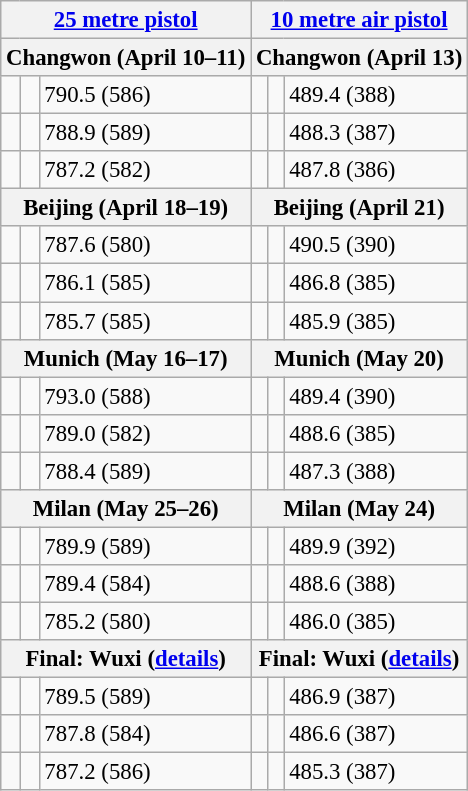<table class="wikitable" style="font-size: 95%">
<tr>
<th colspan=3><a href='#'>25 metre pistol</a></th>
<th colspan=3><a href='#'>10 metre air pistol</a></th>
</tr>
<tr>
<th colspan=3>Changwon (April 10–11)</th>
<th colspan=3>Changwon (April 13)</th>
</tr>
<tr>
<td></td>
<td></td>
<td>790.5 (586)</td>
<td></td>
<td></td>
<td>489.4 (388)</td>
</tr>
<tr>
<td></td>
<td></td>
<td>788.9 (589)</td>
<td></td>
<td></td>
<td>488.3 (387)</td>
</tr>
<tr>
<td></td>
<td></td>
<td>787.2 (582)</td>
<td></td>
<td></td>
<td>487.8 (386)</td>
</tr>
<tr>
<th colspan=3>Beijing (April 18–19)</th>
<th colspan=3>Beijing (April 21)</th>
</tr>
<tr>
<td></td>
<td></td>
<td>787.6 (580)</td>
<td></td>
<td></td>
<td>490.5 (390)</td>
</tr>
<tr>
<td></td>
<td></td>
<td>786.1 (585)</td>
<td></td>
<td></td>
<td>486.8 (385)</td>
</tr>
<tr>
<td></td>
<td></td>
<td>785.7 (585)</td>
<td></td>
<td></td>
<td>485.9 (385)</td>
</tr>
<tr>
<th colspan=3>Munich (May 16–17)</th>
<th colspan=3>Munich (May 20)</th>
</tr>
<tr>
<td></td>
<td></td>
<td>793.0 (588)</td>
<td></td>
<td></td>
<td>489.4 (390)</td>
</tr>
<tr>
<td></td>
<td></td>
<td>789.0 (582)</td>
<td></td>
<td></td>
<td>488.6 (385)</td>
</tr>
<tr>
<td></td>
<td></td>
<td>788.4 (589)</td>
<td></td>
<td></td>
<td>487.3 (388)</td>
</tr>
<tr>
<th colspan=3>Milan (May 25–26)</th>
<th colspan=3>Milan (May 24)</th>
</tr>
<tr>
<td></td>
<td></td>
<td>789.9 (589)</td>
<td></td>
<td></td>
<td>489.9 (392)</td>
</tr>
<tr>
<td></td>
<td></td>
<td>789.4 (584)</td>
<td></td>
<td></td>
<td>488.6 (388)</td>
</tr>
<tr>
<td></td>
<td></td>
<td>785.2 (580)</td>
<td></td>
<td></td>
<td>486.0 (385)</td>
</tr>
<tr>
<th colspan=3>Final: Wuxi (<a href='#'>details</a>)</th>
<th colspan=3>Final: Wuxi (<a href='#'>details</a>)</th>
</tr>
<tr>
<td></td>
<td></td>
<td>789.5 (589)</td>
<td></td>
<td></td>
<td>486.9 (387)</td>
</tr>
<tr>
<td></td>
<td></td>
<td>787.8 (584)</td>
<td></td>
<td></td>
<td>486.6 (387)</td>
</tr>
<tr>
<td></td>
<td></td>
<td>787.2 (586)</td>
<td></td>
<td></td>
<td>485.3 (387)</td>
</tr>
</table>
